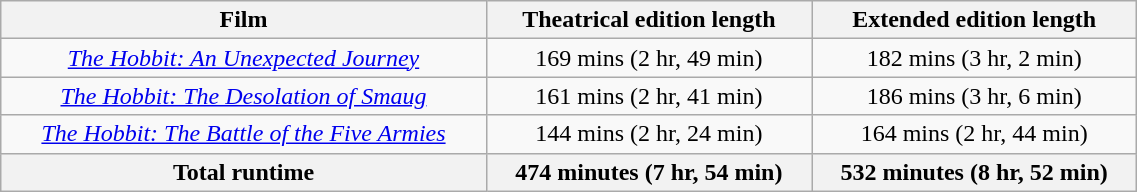<table class="wikitable" style="text-align:center; width:60%">
<tr>
<th>Film</th>
<th>Theatrical edition length</th>
<th>Extended edition length</th>
</tr>
<tr>
<td><em><a href='#'>The Hobbit: An Unexpected Journey</a></em></td>
<td>169 mins (2 hr, 49 min)</td>
<td>182 mins (3 hr, 2 min)</td>
</tr>
<tr>
<td><em><a href='#'>The Hobbit: The Desolation of Smaug</a></em></td>
<td>161 mins (2 hr, 41 min)</td>
<td>186 mins (3 hr, 6 min)</td>
</tr>
<tr>
<td><em><a href='#'>The Hobbit: The Battle of the Five Armies</a></em></td>
<td>144 mins (2 hr, 24 min)</td>
<td>164 mins (2 hr, 44 min)</td>
</tr>
<tr>
<th>Total runtime</th>
<th>474 minutes (7 hr, 54 min)</th>
<th>532 minutes (8 hr, 52 min)</th>
</tr>
</table>
